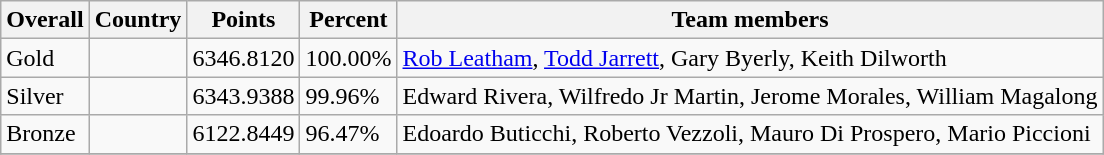<table class="wikitable sortable" style="text-align: left;">
<tr>
<th>Overall</th>
<th>Country</th>
<th>Points</th>
<th>Percent</th>
<th>Team members</th>
</tr>
<tr>
<td> Gold</td>
<td></td>
<td>6346.8120</td>
<td>100.00%</td>
<td><a href='#'>Rob Leatham</a>, <a href='#'>Todd Jarrett</a>, Gary Byerly, Keith Dilworth</td>
</tr>
<tr>
<td> Silver</td>
<td></td>
<td>6343.9388</td>
<td>99.96%</td>
<td>Edward Rivera, Wilfredo Jr Martin, Jerome Morales, William Magalong</td>
</tr>
<tr>
<td> Bronze</td>
<td></td>
<td>6122.8449</td>
<td>96.47%</td>
<td>Edoardo Buticchi, Roberto Vezzoli, Mauro Di Prospero, Mario Piccioni</td>
</tr>
<tr>
</tr>
</table>
